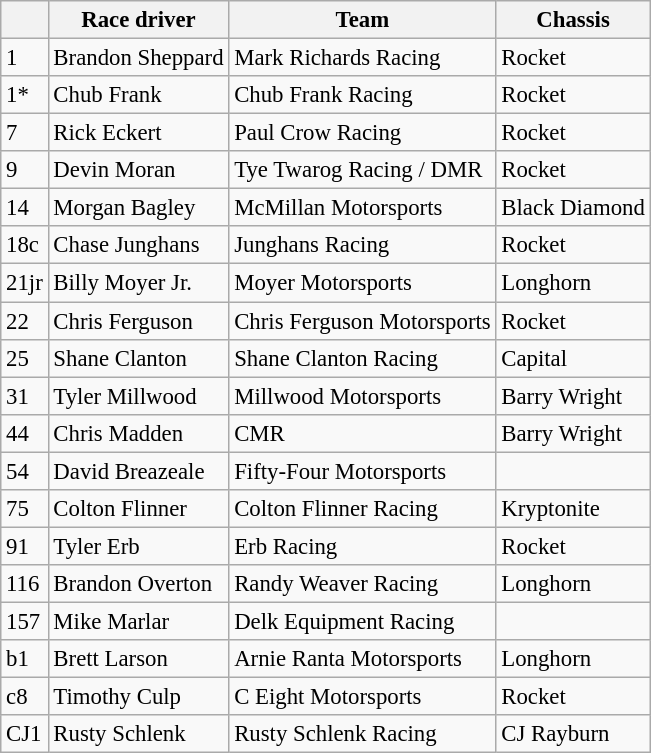<table class="wikitable" style="font-size: 95%;">
<tr>
<th></th>
<th>Race driver</th>
<th>Team</th>
<th>Chassis</th>
</tr>
<tr>
<td>1</td>
<td>Brandon Sheppard</td>
<td>Mark Richards Racing</td>
<td>Rocket</td>
</tr>
<tr>
<td>1*</td>
<td>Chub Frank</td>
<td>Chub Frank Racing</td>
<td>Rocket</td>
</tr>
<tr>
<td>7</td>
<td>Rick Eckert</td>
<td>Paul Crow Racing</td>
<td>Rocket</td>
</tr>
<tr>
<td>9</td>
<td>Devin Moran</td>
<td>Tye Twarog Racing / DMR</td>
<td>Rocket</td>
</tr>
<tr>
<td>14</td>
<td>Morgan Bagley</td>
<td>McMillan Motorsports</td>
<td>Black Diamond</td>
</tr>
<tr>
<td>18c</td>
<td>Chase Junghans</td>
<td>Junghans Racing</td>
<td>Rocket</td>
</tr>
<tr>
<td>21jr</td>
<td>Billy Moyer Jr.</td>
<td>Moyer Motorsports</td>
<td>Longhorn</td>
</tr>
<tr>
<td>22</td>
<td>Chris Ferguson</td>
<td>Chris Ferguson Motorsports</td>
<td>Rocket</td>
</tr>
<tr>
<td>25</td>
<td>Shane Clanton</td>
<td>Shane Clanton Racing</td>
<td>Capital</td>
</tr>
<tr>
<td>31</td>
<td>Tyler Millwood</td>
<td>Millwood Motorsports</td>
<td>Barry Wright</td>
</tr>
<tr>
<td>44</td>
<td>Chris Madden</td>
<td>CMR</td>
<td>Barry Wright</td>
</tr>
<tr>
<td>54</td>
<td>David Breazeale</td>
<td>Fifty-Four Motorsports</td>
<td></td>
</tr>
<tr>
<td>75</td>
<td>Colton Flinner</td>
<td>Colton Flinner Racing</td>
<td>Kryptonite</td>
</tr>
<tr>
<td>91</td>
<td>Tyler Erb</td>
<td>Erb Racing</td>
<td>Rocket</td>
</tr>
<tr>
<td>116</td>
<td>Brandon Overton</td>
<td>Randy Weaver Racing</td>
<td>Longhorn</td>
</tr>
<tr>
<td>157</td>
<td>Mike Marlar</td>
<td>Delk Equipment Racing</td>
<td></td>
</tr>
<tr>
<td>b1</td>
<td>Brett Larson</td>
<td>Arnie Ranta Motorsports</td>
<td>Longhorn</td>
</tr>
<tr>
<td>c8</td>
<td>Timothy Culp</td>
<td>C Eight Motorsports</td>
<td>Rocket</td>
</tr>
<tr>
<td>CJ1</td>
<td>Rusty Schlenk</td>
<td>Rusty Schlenk Racing</td>
<td>CJ Rayburn</td>
</tr>
</table>
